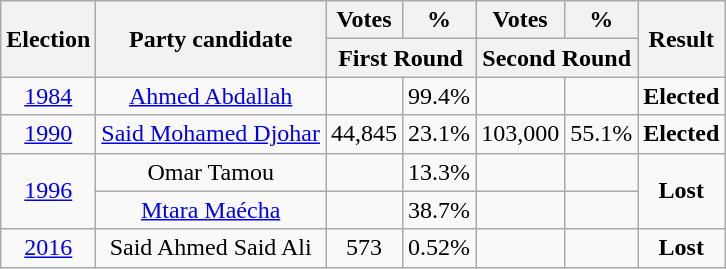<table class="wikitable" style="text-align:center">
<tr>
<th rowspan="2">Election</th>
<th rowspan="2">Party candidate</th>
<th>Votes</th>
<th>%</th>
<th>Votes</th>
<th>%</th>
<th rowspan="2">Result</th>
</tr>
<tr>
<th colspan="2">First Round</th>
<th colspan="2">Second Round</th>
</tr>
<tr>
<td><a href='#'>1984</a></td>
<td><a href='#'>Ahmed Abdallah</a></td>
<td></td>
<td>99.4%</td>
<td></td>
<td></td>
<td><strong>Elected</strong> </td>
</tr>
<tr>
<td><a href='#'>1990</a></td>
<td><a href='#'>Said Mohamed Djohar</a></td>
<td>44,845</td>
<td>23.1%</td>
<td>103,000</td>
<td>55.1%</td>
<td><strong>Elected</strong> </td>
</tr>
<tr>
<td rowspan="2"><a href='#'>1996</a></td>
<td>Omar Tamou</td>
<td></td>
<td>13.3%</td>
<td></td>
<td></td>
<td rowspan="2"><strong>Lost</strong> </td>
</tr>
<tr>
<td><a href='#'>Mtara Maécha</a></td>
<td></td>
<td>38.7%</td>
<td></td>
<td></td>
</tr>
<tr>
<td><a href='#'>2016</a></td>
<td>Said Ahmed Said Ali</td>
<td>573</td>
<td>0.52%</td>
<td></td>
<td></td>
<td><strong>Lost</strong> </td>
</tr>
</table>
